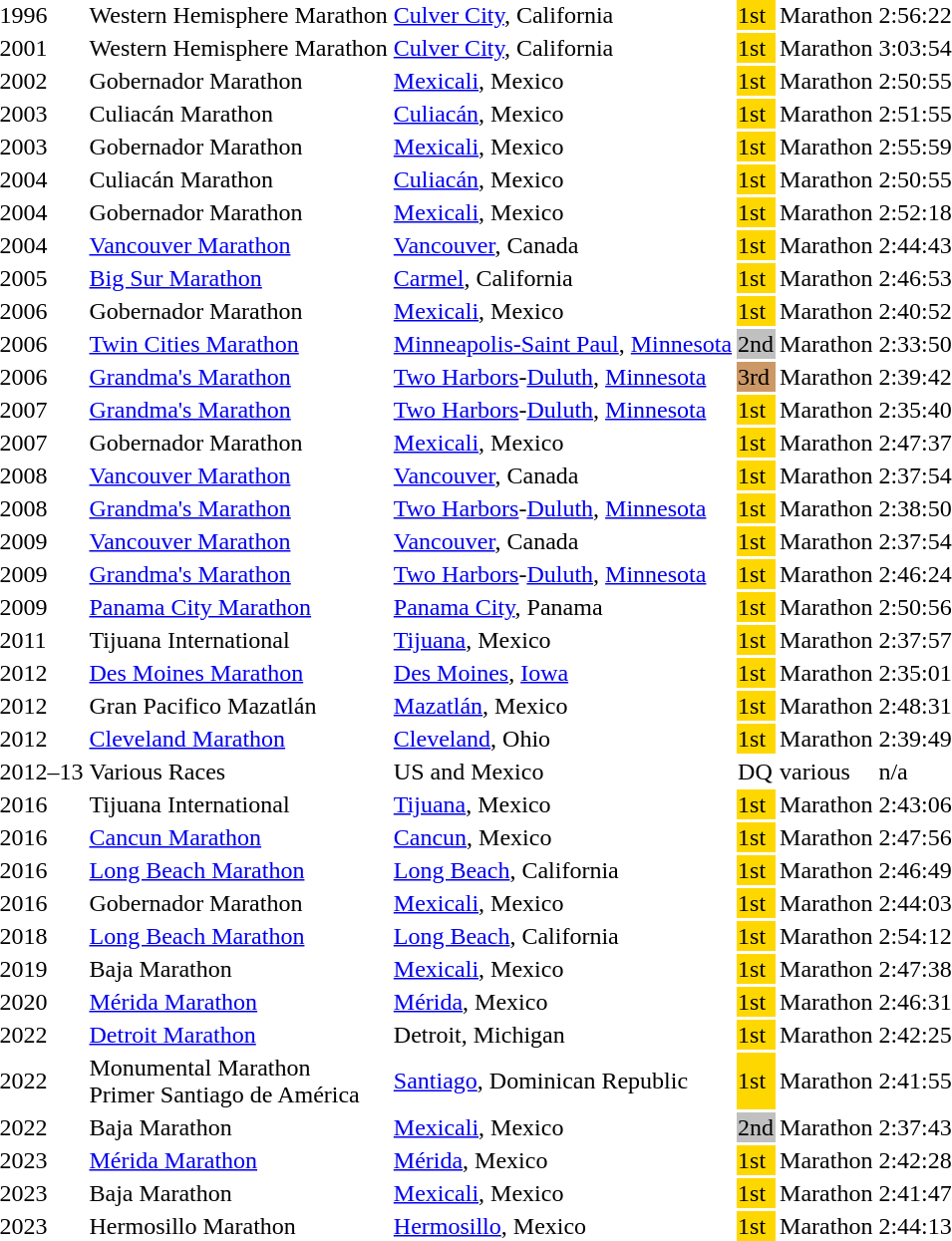<table>
<tr>
<td>1996</td>
<td>Western Hemisphere Marathon</td>
<td><a href='#'>Culver City</a>, California</td>
<td bgcolor="gold">1st</td>
<td>Marathon</td>
<td>2:56:22</td>
</tr>
<tr>
<td>2001</td>
<td>Western Hemisphere Marathon</td>
<td><a href='#'>Culver City</a>, California</td>
<td bgcolor="gold">1st</td>
<td>Marathon</td>
<td>3:03:54</td>
</tr>
<tr>
<td>2002</td>
<td>Gobernador Marathon</td>
<td><a href='#'>Mexicali</a>, Mexico</td>
<td bgcolor="gold">1st</td>
<td>Marathon</td>
<td>2:50:55</td>
</tr>
<tr>
<td>2003</td>
<td>Culiacán Marathon</td>
<td><a href='#'>Culiacán</a>, Mexico</td>
<td bgcolor="gold">1st</td>
<td>Marathon</td>
<td>2:51:55</td>
</tr>
<tr>
<td>2003</td>
<td>Gobernador Marathon</td>
<td><a href='#'>Mexicali</a>, Mexico</td>
<td bgcolor="gold">1st</td>
<td>Marathon</td>
<td>2:55:59</td>
</tr>
<tr>
<td>2004</td>
<td>Culiacán Marathon</td>
<td><a href='#'>Culiacán</a>, Mexico</td>
<td bgcolor="gold">1st</td>
<td>Marathon</td>
<td>2:50:55</td>
</tr>
<tr>
<td>2004</td>
<td>Gobernador Marathon</td>
<td><a href='#'>Mexicali</a>, Mexico</td>
<td bgcolor="gold">1st</td>
<td>Marathon</td>
<td>2:52:18</td>
</tr>
<tr>
<td>2004</td>
<td><a href='#'>Vancouver Marathon</a></td>
<td><a href='#'>Vancouver</a>, Canada</td>
<td bgcolor="gold">1st</td>
<td>Marathon</td>
<td>2:44:43</td>
</tr>
<tr>
<td>2005</td>
<td><a href='#'>Big Sur Marathon</a></td>
<td><a href='#'>Carmel</a>, California</td>
<td bgcolor="gold">1st</td>
<td>Marathon</td>
<td>2:46:53</td>
</tr>
<tr>
<td>2006</td>
<td>Gobernador Marathon</td>
<td><a href='#'>Mexicali</a>, Mexico</td>
<td bgcolor="gold">1st</td>
<td>Marathon</td>
<td>2:40:52</td>
</tr>
<tr>
<td>2006</td>
<td><a href='#'>Twin Cities Marathon</a></td>
<td><a href='#'>Minneapolis-Saint Paul</a>, <a href='#'>Minnesota</a></td>
<td bgcolor="silver">2nd</td>
<td>Marathon</td>
<td>2:33:50</td>
</tr>
<tr>
<td>2006</td>
<td><a href='#'>Grandma's Marathon</a></td>
<td><a href='#'>Two Harbors</a>-<a href='#'>Duluth</a>, <a href='#'>Minnesota</a></td>
<td bgcolor="cc9966">3rd</td>
<td>Marathon</td>
<td>2:39:42</td>
</tr>
<tr>
<td>2007</td>
<td><a href='#'>Grandma's Marathon</a></td>
<td><a href='#'>Two Harbors</a>-<a href='#'>Duluth</a>, <a href='#'>Minnesota</a></td>
<td bgcolor="gold">1st</td>
<td>Marathon</td>
<td>2:35:40</td>
</tr>
<tr>
<td>2007</td>
<td>Gobernador Marathon</td>
<td><a href='#'>Mexicali</a>, Mexico</td>
<td bgcolor="gold">1st</td>
<td>Marathon</td>
<td>2:47:37</td>
</tr>
<tr>
<td>2008</td>
<td><a href='#'>Vancouver Marathon</a></td>
<td><a href='#'>Vancouver</a>, Canada</td>
<td bgcolor="gold">1st</td>
<td>Marathon</td>
<td>2:37:54</td>
</tr>
<tr>
<td>2008</td>
<td><a href='#'>Grandma's Marathon</a></td>
<td><a href='#'>Two Harbors</a>-<a href='#'>Duluth</a>, <a href='#'>Minnesota</a></td>
<td bgcolor="gold">1st</td>
<td>Marathon</td>
<td>2:38:50</td>
</tr>
<tr>
<td>2009</td>
<td><a href='#'>Vancouver Marathon</a></td>
<td><a href='#'>Vancouver</a>, Canada</td>
<td bgcolor="gold">1st</td>
<td>Marathon</td>
<td>2:37:54</td>
</tr>
<tr>
<td>2009</td>
<td><a href='#'>Grandma's Marathon</a></td>
<td><a href='#'>Two Harbors</a>-<a href='#'>Duluth</a>, <a href='#'>Minnesota</a></td>
<td bgcolor="gold">1st</td>
<td>Marathon</td>
<td>2:46:24</td>
</tr>
<tr>
<td>2009</td>
<td><a href='#'>Panama City Marathon</a></td>
<td><a href='#'>Panama City</a>, Panama</td>
<td bgcolor="gold">1st</td>
<td>Marathon</td>
<td>2:50:56</td>
</tr>
<tr>
<td>2011</td>
<td>Tijuana International</td>
<td><a href='#'>Tijuana</a>, Mexico</td>
<td bgcolor="gold">1st</td>
<td>Marathon</td>
<td>2:37:57</td>
</tr>
<tr>
<td>2012</td>
<td><a href='#'>Des Moines Marathon</a></td>
<td><a href='#'>Des Moines</a>, <a href='#'>Iowa</a></td>
<td bgcolor="gold">1st</td>
<td>Marathon</td>
<td>2:35:01</td>
</tr>
<tr>
<td>2012</td>
<td>Gran Pacifico Mazatlán</td>
<td><a href='#'>Mazatlán</a>, Mexico</td>
<td bgcolor="gold">1st</td>
<td>Marathon</td>
<td>2:48:31</td>
</tr>
<tr>
<td>2012</td>
<td><a href='#'>Cleveland Marathon</a></td>
<td><a href='#'>Cleveland</a>, Ohio</td>
<td bgcolor="gold">1st</td>
<td>Marathon</td>
<td>2:39:49</td>
</tr>
<tr>
<td>2012–13</td>
<td>Various Races</td>
<td>US and Mexico</td>
<td>DQ</td>
<td>various</td>
<td>n/a</td>
</tr>
<tr>
<td>2016</td>
<td>Tijuana International</td>
<td><a href='#'>Tijuana</a>, Mexico</td>
<td bgcolor="gold">1st</td>
<td>Marathon</td>
<td>2:43:06</td>
</tr>
<tr>
<td>2016</td>
<td><a href='#'>Cancun Marathon</a></td>
<td><a href='#'>Cancun</a>, Mexico</td>
<td bgcolor="gold">1st</td>
<td>Marathon</td>
<td>2:47:56</td>
</tr>
<tr>
<td>2016</td>
<td><a href='#'>Long Beach Marathon</a></td>
<td><a href='#'>Long Beach</a>, California</td>
<td bgcolor="gold">1st</td>
<td>Marathon</td>
<td>2:46:49</td>
</tr>
<tr>
<td>2016</td>
<td>Gobernador Marathon</td>
<td><a href='#'>Mexicali</a>, Mexico</td>
<td bgcolor="gold">1st</td>
<td>Marathon</td>
<td>2:44:03</td>
</tr>
<tr>
<td>2018</td>
<td><a href='#'>Long Beach Marathon</a></td>
<td><a href='#'>Long Beach</a>, California</td>
<td bgcolor="gold">1st</td>
<td>Marathon</td>
<td>2:54:12</td>
</tr>
<tr>
<td>2019</td>
<td>Baja Marathon</td>
<td><a href='#'>Mexicali</a>, Mexico</td>
<td bgcolor="gold">1st</td>
<td>Marathon</td>
<td>2:47:38</td>
</tr>
<tr>
<td>2020</td>
<td><a href='#'>Mérida Marathon</a></td>
<td><a href='#'>Mérida</a>, Mexico</td>
<td bgcolor="gold">1st</td>
<td>Marathon</td>
<td>2:46:31</td>
</tr>
<tr>
<td>2022</td>
<td><a href='#'>Detroit Marathon</a></td>
<td>Detroit, Michigan</td>
<td bgcolor="gold">1st</td>
<td>Marathon</td>
<td>2:42:25</td>
</tr>
<tr>
<td>2022</td>
<td>Monumental Marathon<br> Primer Santiago de América</td>
<td><a href='#'>Santiago</a>, Dominican Republic</td>
<td bgcolor="gold">1st</td>
<td>Marathon</td>
<td>2:41:55</td>
</tr>
<tr>
<td>2022</td>
<td>Baja Marathon</td>
<td><a href='#'>Mexicali</a>, Mexico</td>
<td bgcolor="silver">2nd</td>
<td>Marathon</td>
<td>2:37:43</td>
</tr>
<tr>
<td>2023</td>
<td><a href='#'>Mérida Marathon</a></td>
<td><a href='#'>Mérida</a>, Mexico</td>
<td bgcolor="gold">1st</td>
<td>Marathon</td>
<td>2:42:28</td>
</tr>
<tr>
<td>2023</td>
<td>Baja Marathon</td>
<td><a href='#'>Mexicali</a>, Mexico</td>
<td bgcolor="gold">1st</td>
<td>Marathon</td>
<td>2:41:47</td>
</tr>
<tr>
<td>2023</td>
<td>Hermosillo Marathon</td>
<td><a href='#'>Hermosillo</a>, Mexico</td>
<td bgcolor="gold">1st</td>
<td>Marathon</td>
<td>2:44:13</td>
</tr>
<tr>
</tr>
</table>
